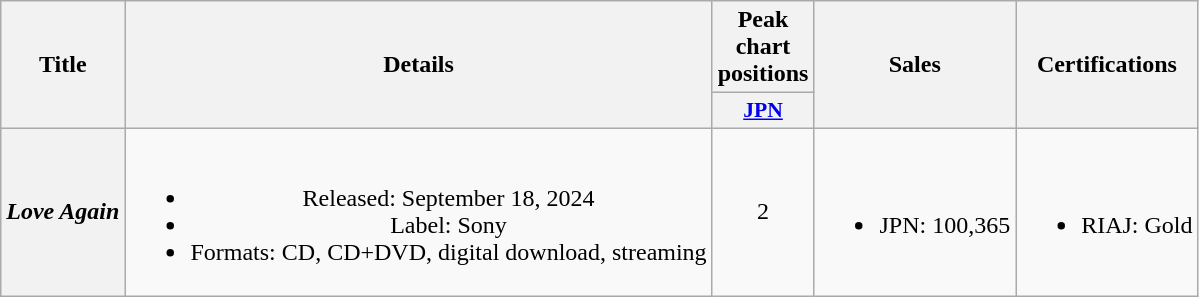<table class="wikitable plainrowheaders" style="text-align:center">
<tr>
<th scope="col" rowspan="2">Title</th>
<th scope="col" rowspan="2">Details</th>
<th scope="col">Peak chart positions</th>
<th scope="col" rowspan="2">Sales</th>
<th scope="col" rowspan="2">Certifications</th>
</tr>
<tr>
<th scope="col" style="width:2.8em;font-size:90%;"><a href='#'>JPN</a><br></th>
</tr>
<tr>
<th scope="row"><em>Love Again</em></th>
<td><br><ul><li>Released: September 18, 2024</li><li>Label: Sony</li><li>Formats: CD, CD+DVD, digital download, streaming</li></ul></td>
<td>2</td>
<td><br><ul><li>JPN: 100,365</li></ul></td>
<td><br><ul><li>RIAJ: Gold </li></ul></td>
</tr>
</table>
